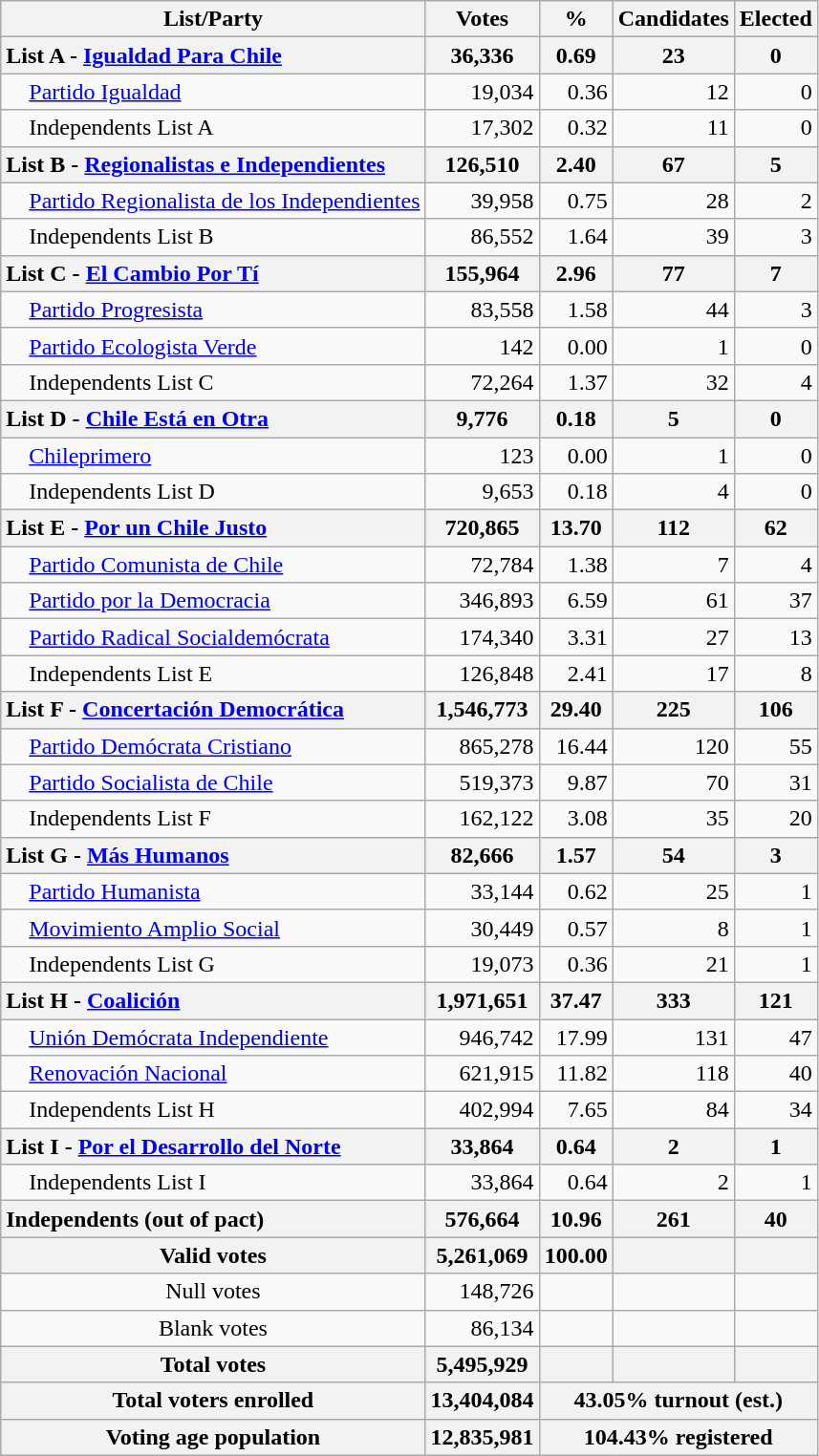<table class="sortable wikitable" style="text-align: right">
<tr>
<th>List/Party</th>
<th>Votes</th>
<th>%</th>
<th>Candidates</th>
<th>Elected</th>
</tr>
<tr>
<th style="text-align: left">List A - <a href='#'>Igualdad Para Chile</a></th>
<th>36,336</th>
<th>0.69</th>
<th>23</th>
<th>0</th>
</tr>
<tr>
<td align="left">    <a href='#'>Partido Igualdad</a></td>
<td>19,034</td>
<td>0.36</td>
<td>12</td>
<td>0</td>
</tr>
<tr>
<td align="left">    Independents List A</td>
<td>17,302</td>
<td>0.32</td>
<td>11</td>
<td>0</td>
</tr>
<tr>
<th style="text-align: left">List B - <a href='#'>Regionalistas e Independientes</a></th>
<th>126,510</th>
<th>2.40</th>
<th>67</th>
<th>5</th>
</tr>
<tr>
<td align="left">    <a href='#'>Partido Regionalista de los Independientes</a></td>
<td>39,958</td>
<td>0.75</td>
<td>28</td>
<td>2</td>
</tr>
<tr>
<td align="left">    Independents List B</td>
<td>86,552</td>
<td>1.64</td>
<td>39</td>
<td>3</td>
</tr>
<tr>
<th style="text-align: left">List C - <a href='#'>El Cambio Por Tí</a></th>
<th>155,964</th>
<th>2.96</th>
<th>77</th>
<th>7</th>
</tr>
<tr>
<td align="left">    <a href='#'>Partido Progresista</a></td>
<td>83,558</td>
<td>1.58</td>
<td>44</td>
<td>3</td>
</tr>
<tr>
<td align="left">    <a href='#'>Partido Ecologista Verde</a></td>
<td>142</td>
<td>0.00</td>
<td>1</td>
<td>0</td>
</tr>
<tr>
<td align="left">    Independents List C</td>
<td>72,264</td>
<td>1.37</td>
<td>32</td>
<td>4</td>
</tr>
<tr>
<th style="text-align: left">List D - <a href='#'>Chile Está en Otra</a></th>
<th>9,776</th>
<th>0.18</th>
<th>5</th>
<th>0</th>
</tr>
<tr>
<td align="left">    <a href='#'>Chileprimero</a></td>
<td>123</td>
<td>0.00</td>
<td>1</td>
<td>0</td>
</tr>
<tr>
<td align="left">    Independents List D</td>
<td>9,653</td>
<td>0.18</td>
<td>4</td>
<td>0</td>
</tr>
<tr>
<th style="text-align: left">List E - <a href='#'>Por un Chile Justo</a></th>
<th>720,865</th>
<th>13.70</th>
<th>112</th>
<th>62</th>
</tr>
<tr>
<td align="left">    <a href='#'>Partido Comunista de Chile</a></td>
<td>72,784</td>
<td>1.38</td>
<td>7</td>
<td>4</td>
</tr>
<tr>
<td align="left">    <a href='#'>Partido por la Democracia</a></td>
<td>346,893</td>
<td>6.59</td>
<td>61</td>
<td>37</td>
</tr>
<tr>
<td align="left">    <a href='#'>Partido Radical Socialdemócrata</a></td>
<td>174,340</td>
<td>3.31</td>
<td>27</td>
<td>13</td>
</tr>
<tr>
<td align="left">    Independents List E</td>
<td>126,848</td>
<td>2.41</td>
<td>17</td>
<td>8</td>
</tr>
<tr>
<th style="text-align: left">List F - <a href='#'>Concertación Democrática</a></th>
<th>1,546,773</th>
<th>29.40</th>
<th>225</th>
<th>106</th>
</tr>
<tr>
<td align="left">    <a href='#'>Partido Demócrata Cristiano</a></td>
<td>865,278</td>
<td>16.44</td>
<td>120</td>
<td>55</td>
</tr>
<tr>
<td align="left">    <a href='#'>Partido Socialista de Chile</a></td>
<td>519,373</td>
<td>9.87</td>
<td>70</td>
<td>31</td>
</tr>
<tr>
<td align="left">    Independents List F</td>
<td>162,122</td>
<td>3.08</td>
<td>35</td>
<td>20</td>
</tr>
<tr>
<th style="text-align: left">List G - <a href='#'>Más Humanos</a></th>
<th>82,666</th>
<th>1.57</th>
<th>54</th>
<th>3</th>
</tr>
<tr>
<td align="left">    <a href='#'>Partido Humanista</a></td>
<td>33,144</td>
<td>0.62</td>
<td>25</td>
<td>1</td>
</tr>
<tr>
<td align="left">    <a href='#'>Movimiento Amplio Social</a></td>
<td>30,449</td>
<td>0.57</td>
<td>8</td>
<td>1</td>
</tr>
<tr>
<td align="left">    Independents List G</td>
<td>19,073</td>
<td>0.36</td>
<td>21</td>
<td>1</td>
</tr>
<tr>
<th style="text-align: left">List H - <a href='#'>Coalición</a></th>
<th>1,971,651</th>
<th>37.47</th>
<th>333</th>
<th>121</th>
</tr>
<tr>
<td align="left">    <a href='#'>Unión Demócrata Independiente</a></td>
<td>946,742</td>
<td>17.99</td>
<td>131</td>
<td>47</td>
</tr>
<tr>
<td align="left">    <a href='#'>Renovación Nacional</a></td>
<td>621,915</td>
<td>11.82</td>
<td>118</td>
<td>40</td>
</tr>
<tr>
<td align="left">    Independents List H</td>
<td>402,994</td>
<td>7.65</td>
<td>84</td>
<td>34</td>
</tr>
<tr>
<th style="text-align: left">List I - <a href='#'>Por el Desarrollo del Norte</a></th>
<th>33,864</th>
<th>0.64</th>
<th>2</th>
<th>1</th>
</tr>
<tr>
<td align="left">    Independents List I</td>
<td>33,864</td>
<td>0.64</td>
<td>2</td>
<td>1</td>
</tr>
<tr>
<th style="text-align: left">Independents (out of pact)</th>
<th>576,664</th>
<th>10.96</th>
<th>261</th>
<th>40</th>
</tr>
<tr class="sortbottom">
<th align="left">Valid votes</th>
<th>5,261,069</th>
<th>100.00</th>
<th></th>
<th></th>
</tr>
<tr class="sortbottom">
<td align="center">Null votes</td>
<td>148,726</td>
<td></td>
<td></td>
<td></td>
</tr>
<tr class="sortbottom">
<td align="center">Blank votes</td>
<td>86,134</td>
<td></td>
<td></td>
<td></td>
</tr>
<tr class="sortbottom">
<th align="left">Total votes</th>
<th>5,495,929</th>
<th></th>
<th></th>
<th></th>
</tr>
<tr class="sortbottom">
<th align="left">Total voters enrolled</th>
<th>13,404,084</th>
<th colspan="3">43.05% turnout (est.)</th>
</tr>
<tr class="sortbottom">
<th align="left">Voting age population</th>
<th>12,835,981</th>
<th colspan="3">104.43% registered</th>
</tr>
</table>
